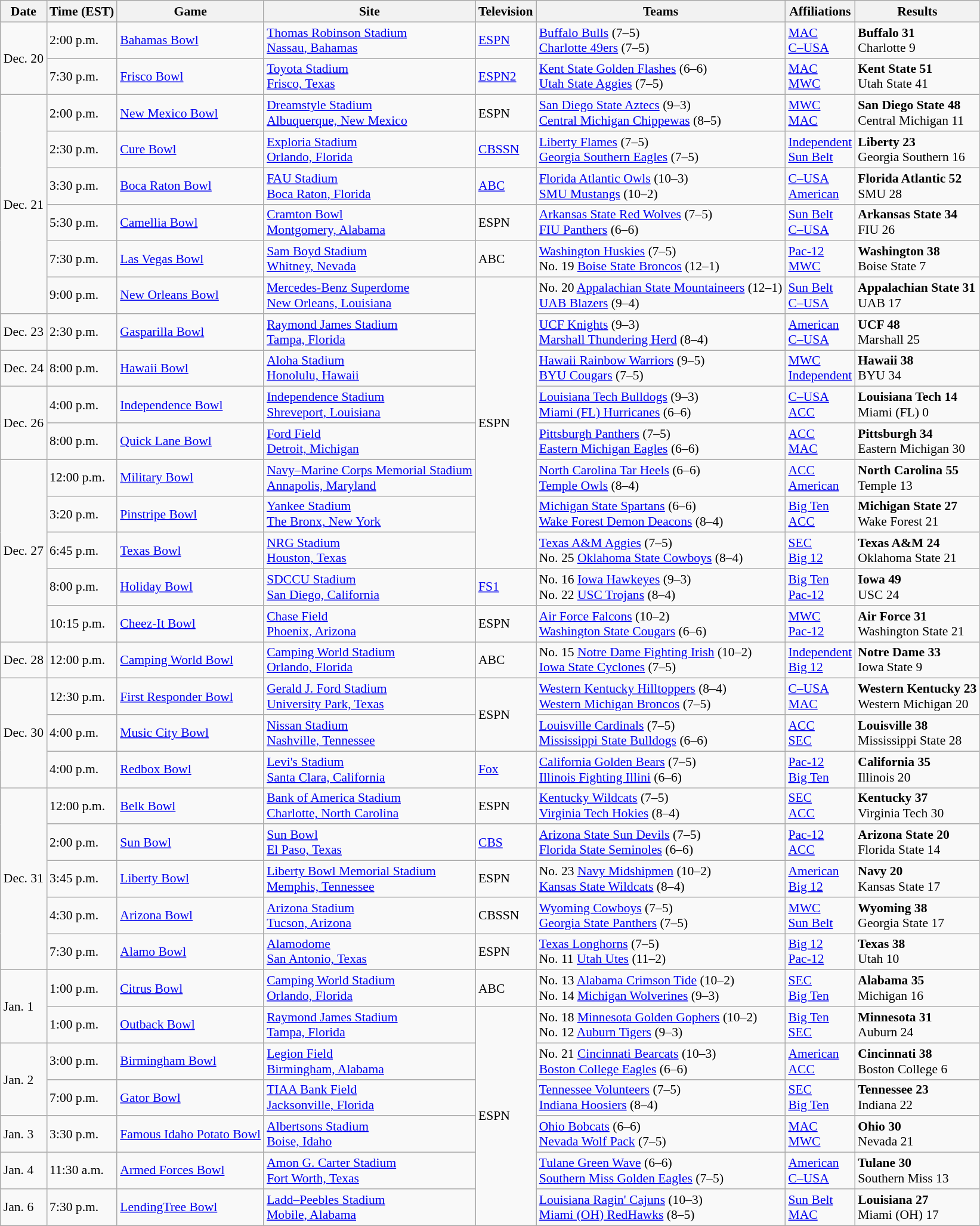<table class="wikitable" style="font-size:90%">
<tr>
<th>Date</th>
<th>Time (EST)</th>
<th>Game</th>
<th>Site</th>
<th>Television</th>
<th>Teams</th>
<th>Affiliations</th>
<th>Results</th>
</tr>
<tr>
<td rowspan=2 style=white-space:nowrap>Dec. 20</td>
<td>2:00 p.m.</td>
<td><a href='#'>Bahamas Bowl</a></td>
<td><a href='#'>Thomas Robinson Stadium</a><br><a href='#'>Nassau, Bahamas</a></td>
<td><a href='#'>ESPN</a></td>
<td><a href='#'>Buffalo Bulls</a> (7–5)<br><a href='#'>Charlotte 49ers</a> (7–5)</td>
<td><a href='#'>MAC</a><br><a href='#'>C–USA</a></td>
<td><strong>Buffalo 31</strong><br>Charlotte 9</td>
</tr>
<tr>
<td>7:30 p.m.</td>
<td><a href='#'>Frisco Bowl</a></td>
<td><a href='#'>Toyota Stadium</a><br><a href='#'>Frisco, Texas</a></td>
<td><a href='#'>ESPN2</a></td>
<td><a href='#'>Kent State Golden Flashes</a> (6–6)<br><a href='#'>Utah State Aggies</a> (7–5)</td>
<td><a href='#'>MAC</a><br><a href='#'>MWC</a></td>
<td><strong>Kent State 51</strong><br>Utah State 41</td>
</tr>
<tr>
<td rowspan=6 style=white-space:nowrap>Dec. 21</td>
<td>2:00 p.m.</td>
<td><a href='#'>New Mexico Bowl</a></td>
<td><a href='#'>Dreamstyle Stadium</a><br><a href='#'>Albuquerque, New Mexico</a></td>
<td>ESPN</td>
<td><a href='#'>San Diego State Aztecs</a> (9–3)<br><a href='#'>Central Michigan Chippewas</a> (8–5)</td>
<td><a href='#'>MWC</a><br><a href='#'>MAC</a></td>
<td><strong>San Diego State 48</strong><br>Central Michigan 11</td>
</tr>
<tr>
<td>2:30 p.m.</td>
<td><a href='#'>Cure Bowl</a></td>
<td><a href='#'>Exploria Stadium</a><br><a href='#'>Orlando, Florida</a></td>
<td><a href='#'>CBSSN</a></td>
<td><a href='#'>Liberty Flames</a> (7–5)<br><a href='#'>Georgia Southern Eagles</a> (7–5)</td>
<td><a href='#'>Independent</a><br><a href='#'>Sun Belt</a></td>
<td><strong>Liberty 23</strong><br>Georgia Southern 16</td>
</tr>
<tr>
<td>3:30 p.m.</td>
<td><a href='#'>Boca Raton Bowl</a></td>
<td><a href='#'>FAU Stadium</a><br><a href='#'>Boca Raton, Florida</a></td>
<td><a href='#'>ABC</a></td>
<td><a href='#'>Florida Atlantic Owls</a> (10–3)<br><a href='#'>SMU Mustangs</a> (10–2)</td>
<td><a href='#'>C–USA</a><br><a href='#'>American</a></td>
<td><strong>Florida Atlantic 52</strong><br>SMU 28</td>
</tr>
<tr>
<td>5:30 p.m.</td>
<td><a href='#'>Camellia Bowl</a></td>
<td><a href='#'>Cramton Bowl</a><br><a href='#'>Montgomery, Alabama</a></td>
<td>ESPN</td>
<td><a href='#'>Arkansas State Red Wolves</a> (7–5)<br><a href='#'>FIU Panthers</a> (6–6)</td>
<td><a href='#'>Sun Belt</a><br><a href='#'>C–USA</a></td>
<td><strong>Arkansas State 34</strong><br>FIU 26</td>
</tr>
<tr>
<td>7:30 p.m.</td>
<td><a href='#'>Las Vegas Bowl</a></td>
<td><a href='#'>Sam Boyd Stadium</a><br><a href='#'>Whitney, Nevada</a></td>
<td>ABC</td>
<td><a href='#'>Washington Huskies</a> (7–5)<br>No. 19 <a href='#'>Boise State Broncos</a> (12–1)</td>
<td><a href='#'>Pac-12</a><br><a href='#'>MWC</a></td>
<td><strong>Washington 38</strong><br>Boise State 7</td>
</tr>
<tr>
<td>9:00 p.m.</td>
<td><a href='#'>New Orleans Bowl</a></td>
<td><a href='#'>Mercedes-Benz Superdome</a><br><a href='#'>New Orleans, Louisiana</a></td>
<td rowspan=8>ESPN</td>
<td>No. 20 <a href='#'>Appalachian State Mountaineers</a> (12–1)<br><a href='#'>UAB Blazers</a> (9–4)</td>
<td><a href='#'>Sun Belt</a><br><a href='#'>C–USA</a></td>
<td><strong>Appalachian State 31</strong><br>UAB 17</td>
</tr>
<tr>
<td>Dec. 23</td>
<td>2:30 p.m.</td>
<td><a href='#'>Gasparilla Bowl</a></td>
<td><a href='#'>Raymond James Stadium</a><br><a href='#'>Tampa, Florida</a></td>
<td><a href='#'>UCF Knights</a> (9–3)<br><a href='#'>Marshall Thundering Herd</a> (8–4)</td>
<td><a href='#'>American</a><br><a href='#'>C–USA</a></td>
<td><strong>UCF 48</strong><br>Marshall 25</td>
</tr>
<tr>
<td>Dec. 24</td>
<td>8:00 p.m.</td>
<td><a href='#'>Hawaii Bowl</a></td>
<td><a href='#'>Aloha Stadium</a><br><a href='#'>Honolulu, Hawaii</a></td>
<td><a href='#'>Hawaii Rainbow Warriors</a> (9–5)<br><a href='#'>BYU Cougars</a> (7–5)</td>
<td><a href='#'>MWC</a><br><a href='#'>Independent</a></td>
<td><strong>Hawaii 38</strong><br>BYU 34</td>
</tr>
<tr>
<td rowspan=2 style=white-space:nowrap>Dec. 26</td>
<td>4:00 p.m.</td>
<td><a href='#'>Independence Bowl</a></td>
<td><a href='#'>Independence Stadium</a><br><a href='#'>Shreveport, Louisiana</a></td>
<td><a href='#'>Louisiana Tech Bulldogs</a> (9–3)<br><a href='#'>Miami (FL) Hurricanes</a> (6–6)</td>
<td><a href='#'>C–USA</a><br><a href='#'>ACC</a></td>
<td><strong>Louisiana Tech 14</strong><br>Miami (FL) 0</td>
</tr>
<tr>
<td>8:00 p.m.</td>
<td><a href='#'>Quick Lane Bowl</a></td>
<td><a href='#'>Ford Field</a><br><a href='#'>Detroit, Michigan</a></td>
<td><a href='#'>Pittsburgh Panthers</a> (7–5)<br><a href='#'>Eastern Michigan Eagles</a> (6–6)</td>
<td><a href='#'>ACC</a><br><a href='#'>MAC</a></td>
<td><strong>Pittsburgh 34</strong><br>Eastern Michigan 30</td>
</tr>
<tr>
<td rowspan=5 style=white-space:nowrap>Dec. 27</td>
<td>12:00 p.m.</td>
<td><a href='#'>Military Bowl</a></td>
<td><a href='#'>Navy–Marine Corps Memorial Stadium</a><br><a href='#'>Annapolis, Maryland</a></td>
<td><a href='#'>North Carolina Tar Heels</a> (6–6)<br><a href='#'>Temple Owls</a> (8–4)</td>
<td><a href='#'>ACC</a><br><a href='#'>American</a></td>
<td><strong>North Carolina 55</strong><br>Temple 13</td>
</tr>
<tr>
<td>3:20 p.m.</td>
<td><a href='#'>Pinstripe Bowl</a></td>
<td><a href='#'>Yankee Stadium</a><br><a href='#'>The Bronx, New York</a></td>
<td><a href='#'>Michigan State Spartans</a> (6–6)<br><a href='#'>Wake Forest Demon Deacons</a> (8–4)</td>
<td><a href='#'>Big Ten</a><br><a href='#'>ACC</a></td>
<td><strong>Michigan State 27</strong><br>Wake Forest 21</td>
</tr>
<tr>
<td>6:45 p.m.</td>
<td><a href='#'>Texas Bowl</a></td>
<td><a href='#'>NRG Stadium</a><br><a href='#'>Houston, Texas</a></td>
<td><a href='#'>Texas A&M Aggies</a> (7–5)<br>No. 25 <a href='#'>Oklahoma State Cowboys</a> (8–4)</td>
<td><a href='#'>SEC</a><br><a href='#'>Big 12</a></td>
<td><strong>Texas A&M 24</strong><br>Oklahoma State 21</td>
</tr>
<tr>
<td>8:00 p.m.</td>
<td><a href='#'>Holiday Bowl</a></td>
<td><a href='#'>SDCCU Stadium</a><br><a href='#'>San Diego, California</a></td>
<td><a href='#'>FS1</a></td>
<td>No. 16 <a href='#'>Iowa Hawkeyes</a> (9–3)<br>No. 22 <a href='#'>USC Trojans</a> (8–4)</td>
<td><a href='#'>Big Ten</a><br><a href='#'>Pac-12</a></td>
<td><strong>Iowa 49</strong><br>USC 24</td>
</tr>
<tr>
<td>10:15 p.m.</td>
<td><a href='#'>Cheez-It Bowl</a></td>
<td><a href='#'>Chase Field</a><br><a href='#'>Phoenix, Arizona</a></td>
<td>ESPN</td>
<td><a href='#'>Air Force Falcons</a> (10–2)<br> <a href='#'>Washington State Cougars</a> (6–6)</td>
<td><a href='#'>MWC</a><br><a href='#'>Pac-12</a></td>
<td><strong>Air Force 31</strong><br>Washington State 21</td>
</tr>
<tr>
<td>Dec. 28</td>
<td>12:00 p.m.</td>
<td><a href='#'>Camping World Bowl</a></td>
<td><a href='#'>Camping World Stadium</a><br><a href='#'>Orlando, Florida</a></td>
<td>ABC</td>
<td>No. 15 <a href='#'>Notre Dame Fighting Irish</a> (10–2)<br><a href='#'>Iowa State Cyclones</a> (7–5)</td>
<td><a href='#'>Independent</a><br><a href='#'>Big 12</a></td>
<td><strong>Notre Dame 33</strong><br>Iowa State 9</td>
</tr>
<tr>
<td rowspan=3 style=white-space:nowrap>Dec. 30</td>
<td>12:30 p.m.</td>
<td><a href='#'>First Responder Bowl</a></td>
<td><a href='#'>Gerald J. Ford Stadium</a><br><a href='#'>University Park, Texas</a></td>
<td rowspan=2>ESPN</td>
<td><a href='#'>Western Kentucky Hilltoppers</a> (8–4)<br><a href='#'>Western Michigan Broncos</a> (7–5)</td>
<td><a href='#'>C–USA</a><br><a href='#'>MAC</a></td>
<td><strong>Western Kentucky 23</strong><br>Western Michigan 20</td>
</tr>
<tr>
<td>4:00 p.m.</td>
<td><a href='#'>Music City Bowl</a></td>
<td><a href='#'>Nissan Stadium</a><br><a href='#'>Nashville, Tennessee</a></td>
<td><a href='#'>Louisville Cardinals</a> (7–5)<br><a href='#'>Mississippi State Bulldogs</a> (6–6)</td>
<td><a href='#'>ACC</a><br><a href='#'>SEC</a></td>
<td><strong>Louisville 38</strong><br>Mississippi State 28</td>
</tr>
<tr>
<td>4:00 p.m.</td>
<td><a href='#'>Redbox Bowl</a></td>
<td><a href='#'>Levi's Stadium</a><br><a href='#'>Santa Clara, California</a></td>
<td><a href='#'>Fox</a></td>
<td><a href='#'>California Golden Bears</a> (7–5)<br><a href='#'>Illinois Fighting Illini</a> (6–6)</td>
<td><a href='#'>Pac-12</a><br><a href='#'>Big Ten</a></td>
<td><strong>California 35</strong><br>Illinois 20</td>
</tr>
<tr>
<td rowspan=5 style=white-space:nowrap>Dec. 31</td>
<td>12:00 p.m.</td>
<td><a href='#'>Belk Bowl</a></td>
<td><a href='#'>Bank of America Stadium</a><br><a href='#'>Charlotte, North Carolina</a></td>
<td>ESPN</td>
<td><a href='#'>Kentucky Wildcats</a> (7–5)<br><a href='#'>Virginia Tech Hokies</a> (8–4)</td>
<td><a href='#'>SEC</a><br><a href='#'>ACC</a></td>
<td><strong>Kentucky 37</strong><br>Virginia Tech 30</td>
</tr>
<tr>
<td>2:00 p.m.</td>
<td><a href='#'>Sun Bowl</a></td>
<td><a href='#'>Sun Bowl</a><br><a href='#'>El Paso, Texas</a></td>
<td><a href='#'>CBS</a></td>
<td><a href='#'>Arizona State Sun Devils</a> (7–5)<br><a href='#'>Florida State Seminoles</a> (6–6)</td>
<td><a href='#'>Pac-12</a><br><a href='#'>ACC</a></td>
<td><strong>Arizona State 20</strong><br>Florida State 14</td>
</tr>
<tr>
<td>3:45 p.m.</td>
<td><a href='#'>Liberty Bowl</a></td>
<td><a href='#'>Liberty Bowl Memorial Stadium</a><br><a href='#'>Memphis, Tennessee</a></td>
<td>ESPN</td>
<td>No. 23 <a href='#'>Navy Midshipmen</a> (10–2)<br><a href='#'>Kansas State Wildcats</a> (8–4)</td>
<td><a href='#'>American</a><br><a href='#'>Big 12</a></td>
<td><strong>Navy 20</strong><br>Kansas State 17</td>
</tr>
<tr>
<td>4:30 p.m.</td>
<td><a href='#'>Arizona Bowl</a></td>
<td><a href='#'>Arizona Stadium</a><br><a href='#'>Tucson, Arizona</a></td>
<td>CBSSN</td>
<td><a href='#'>Wyoming Cowboys</a> (7–5)<br><a href='#'>Georgia State Panthers</a> (7–5)</td>
<td><a href='#'>MWC</a><br><a href='#'>Sun Belt</a></td>
<td><strong>Wyoming 38</strong><br>Georgia State 17</td>
</tr>
<tr>
<td>7:30 p.m.</td>
<td><a href='#'>Alamo Bowl</a></td>
<td><a href='#'>Alamodome</a><br><a href='#'>San Antonio, Texas</a></td>
<td>ESPN</td>
<td><a href='#'>Texas Longhorns</a> (7–5)<br>No. 11 <a href='#'>Utah Utes</a> (11–2)</td>
<td><a href='#'>Big 12</a><br><a href='#'>Pac-12</a></td>
<td><strong>Texas 38</strong><br>Utah 10</td>
</tr>
<tr>
<td rowspan=2 style=white-space:nowrap>Jan. 1</td>
<td>1:00 p.m.</td>
<td><a href='#'>Citrus Bowl</a></td>
<td><a href='#'>Camping World Stadium</a><br><a href='#'>Orlando, Florida</a></td>
<td>ABC</td>
<td>No. 13 <a href='#'>Alabama Crimson Tide</a> (10–2)<br>No. 14 <a href='#'>Michigan Wolverines</a> (9–3)</td>
<td><a href='#'>SEC</a><br><a href='#'>Big Ten</a></td>
<td><strong>Alabama 35</strong><br>Michigan 16</td>
</tr>
<tr>
<td>1:00 p.m.</td>
<td><a href='#'>Outback Bowl</a></td>
<td><a href='#'>Raymond James Stadium</a><br><a href='#'>Tampa, Florida</a></td>
<td rowspan=6>ESPN</td>
<td>No. 18 <a href='#'>Minnesota Golden Gophers</a> (10–2)<br>No. 12 <a href='#'>Auburn Tigers</a> (9–3)</td>
<td><a href='#'>Big Ten</a><br><a href='#'>SEC</a></td>
<td><strong>Minnesota 31</strong><br>Auburn 24</td>
</tr>
<tr>
<td rowspan=2 style=white-space:nowrap>Jan. 2</td>
<td>3:00 p.m.</td>
<td><a href='#'>Birmingham Bowl</a></td>
<td><a href='#'>Legion Field</a><br><a href='#'>Birmingham, Alabama</a></td>
<td>No. 21 <a href='#'>Cincinnati Bearcats</a> (10–3)<br><a href='#'>Boston College Eagles</a> (6–6)</td>
<td><a href='#'>American</a><br><a href='#'>ACC</a></td>
<td><strong>Cincinnati 38</strong><br>Boston College 6</td>
</tr>
<tr>
<td>7:00 p.m.</td>
<td><a href='#'>Gator Bowl</a></td>
<td><a href='#'>TIAA Bank Field</a><br><a href='#'>Jacksonville, Florida</a></td>
<td><a href='#'>Tennessee Volunteers</a> (7–5)<br><a href='#'>Indiana Hoosiers</a> (8–4)</td>
<td><a href='#'>SEC</a><br><a href='#'>Big Ten</a></td>
<td><strong>Tennessee 23</strong><br>Indiana 22</td>
</tr>
<tr>
<td>Jan. 3</td>
<td>3:30 p.m.</td>
<td><a href='#'>Famous Idaho Potato Bowl</a></td>
<td><a href='#'>Albertsons Stadium</a><br><a href='#'>Boise, Idaho</a></td>
<td><a href='#'>Ohio Bobcats</a> (6–6)<br><a href='#'>Nevada Wolf Pack</a> (7–5)</td>
<td><a href='#'>MAC</a><br><a href='#'>MWC</a></td>
<td><strong>Ohio 30</strong><br>Nevada 21</td>
</tr>
<tr>
<td>Jan. 4</td>
<td>11:30 a.m.</td>
<td><a href='#'>Armed Forces Bowl</a></td>
<td><a href='#'>Amon G. Carter Stadium</a><br><a href='#'>Fort Worth, Texas</a></td>
<td><a href='#'>Tulane Green Wave</a> (6–6)<br><a href='#'>Southern Miss Golden Eagles</a> (7–5)</td>
<td><a href='#'>American</a><br><a href='#'>C–USA</a></td>
<td><strong>Tulane 30</strong><br>Southern Miss 13</td>
</tr>
<tr>
<td>Jan. 6</td>
<td>7:30 p.m.</td>
<td><a href='#'>LendingTree Bowl</a></td>
<td><a href='#'>Ladd–Peebles Stadium</a><br><a href='#'>Mobile, Alabama</a></td>
<td><a href='#'>Louisiana Ragin' Cajuns</a> (10–3)<br><a href='#'>Miami (OH) RedHawks</a> (8–5)</td>
<td><a href='#'>Sun Belt</a><br><a href='#'>MAC</a></td>
<td><strong>Louisiana 27</strong><br>Miami (OH) 17</td>
</tr>
</table>
